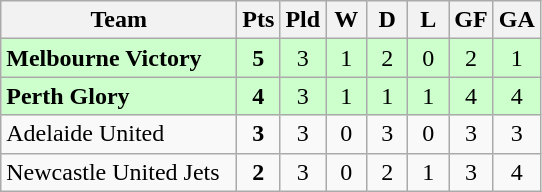<table class="wikitable" style="text-align:center;">
<tr>
<th width=150>Team</th>
<th width=20>Pts</th>
<th width=20>Pld</th>
<th width=20>W</th>
<th width=20>D</th>
<th width=20>L</th>
<th width=20>GF</th>
<th width=20>GA</th>
</tr>
<tr style="background:#cfc;">
<td style="text-align:left;"><strong>Melbourne Victory</strong></td>
<td><strong>5</strong></td>
<td>3</td>
<td>1</td>
<td>2</td>
<td>0</td>
<td>2</td>
<td>1</td>
</tr>
<tr style="background:#cfc;">
<td style="text-align:left;"><strong>Perth Glory</strong></td>
<td><strong>4</strong></td>
<td>3</td>
<td>1</td>
<td>1</td>
<td>1</td>
<td>4</td>
<td>4</td>
</tr>
<tr>
<td style="text-align:left;">Adelaide United</td>
<td><strong>3</strong></td>
<td>3</td>
<td>0</td>
<td>3</td>
<td>0</td>
<td>3</td>
<td>3</td>
</tr>
<tr>
<td style="text-align:left;">Newcastle United Jets</td>
<td><strong>2</strong></td>
<td>3</td>
<td>0</td>
<td>2</td>
<td>1</td>
<td>3</td>
<td>4</td>
</tr>
</table>
